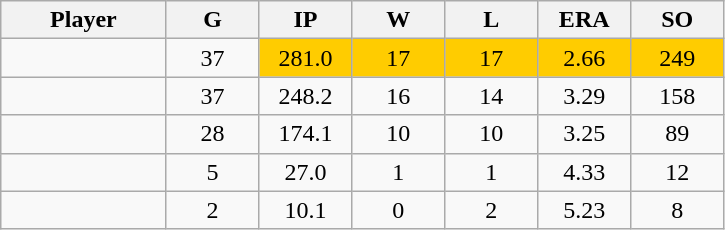<table class="wikitable sortable">
<tr>
<th bgcolor="#DDDDFF" width="16%">Player</th>
<th bgcolor="#DDDDFF" width="9%">G</th>
<th bgcolor="#DDDDFF" width="9%">IP</th>
<th bgcolor="#DDDDFF" width="9%">W</th>
<th bgcolor="#DDDDFF" width="9%">L</th>
<th bgcolor="#DDDDFF" width="9%">ERA</th>
<th bgcolor="#DDDDFF" width="9%">SO</th>
</tr>
<tr align="center">
<td></td>
<td>37</td>
<td bgcolor="#FFCC00">281.0</td>
<td bgcolor="#FFCC00">17</td>
<td bgcolor="#FFCC00">17</td>
<td bgcolor="#FFCC00">2.66</td>
<td bgcolor="#FFCC00">249</td>
</tr>
<tr align="center">
<td></td>
<td>37</td>
<td>248.2</td>
<td>16</td>
<td>14</td>
<td>3.29</td>
<td>158</td>
</tr>
<tr align="center">
<td></td>
<td>28</td>
<td>174.1</td>
<td>10</td>
<td>10</td>
<td>3.25</td>
<td>89</td>
</tr>
<tr align="center">
<td></td>
<td>5</td>
<td>27.0</td>
<td>1</td>
<td>1</td>
<td>4.33</td>
<td>12</td>
</tr>
<tr align="center">
<td></td>
<td>2</td>
<td>10.1</td>
<td>0</td>
<td>2</td>
<td>5.23</td>
<td>8</td>
</tr>
</table>
